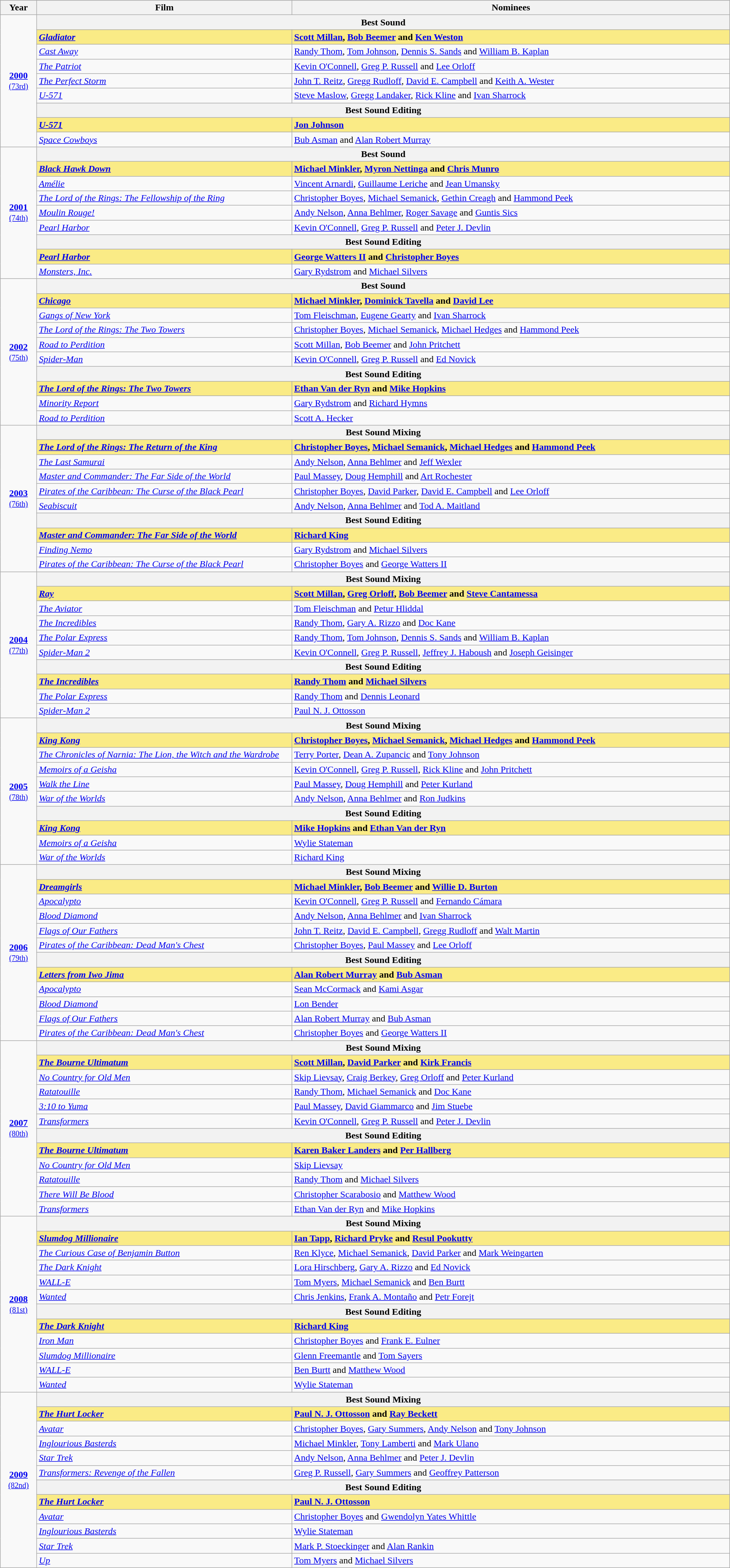<table class="wikitable" style="width:100%">
<tr style="background:#bebebe;">
<th style="width:5%;">Year</th>
<th style="width:35%;">Film</th>
<th style="width:60%;">Nominees</th>
</tr>
<tr>
<td rowspan=9 style="text-align:center"><strong><a href='#'>2000</a></strong><br><small><a href='#'>(73rd)</a></small></td>
<th colspan="3">Best Sound</th>
</tr>
<tr style="background:#FAEB86">
<td><strong><em><a href='#'>Gladiator</a></em></strong></td>
<td><strong><a href='#'>Scott Millan</a>, <a href='#'>Bob Beemer</a> and <a href='#'>Ken Weston</a></strong></td>
</tr>
<tr>
<td><em><a href='#'>Cast Away</a></em></td>
<td><a href='#'>Randy Thom</a>, <a href='#'>Tom Johnson</a>, <a href='#'>Dennis S. Sands</a> and <a href='#'>William B. Kaplan</a></td>
</tr>
<tr>
<td><em><a href='#'>The Patriot</a></em></td>
<td><a href='#'>Kevin O'Connell</a>, <a href='#'>Greg P. Russell</a> and <a href='#'>Lee Orloff</a></td>
</tr>
<tr>
<td><em><a href='#'>The Perfect Storm</a></em></td>
<td><a href='#'>John T. Reitz</a>, <a href='#'>Gregg Rudloff</a>, <a href='#'>David E. Campbell</a> and <a href='#'>Keith A. Wester</a></td>
</tr>
<tr>
<td><em><a href='#'>U-571</a></em></td>
<td><a href='#'>Steve Maslow</a>, <a href='#'>Gregg Landaker</a>, <a href='#'>Rick Kline</a> and <a href='#'>Ivan Sharrock</a></td>
</tr>
<tr>
<th colspan="3">Best Sound Editing</th>
</tr>
<tr style="background:#FAEB86">
<td><strong><em><a href='#'>U-571</a></em></strong></td>
<td><strong><a href='#'>Jon Johnson</a></strong></td>
</tr>
<tr>
<td><em><a href='#'>Space Cowboys</a></em></td>
<td><a href='#'>Bub Asman</a> and <a href='#'>Alan Robert Murray</a></td>
</tr>
<tr>
<td rowspan=9 style="text-align:center"><strong><a href='#'>2001</a></strong><br><small><a href='#'>(74th)</a></small></td>
<th colspan="3">Best Sound</th>
</tr>
<tr style="background:#FAEB86">
<td><strong><em><a href='#'>Black Hawk Down</a></em></strong></td>
<td><strong><a href='#'>Michael Minkler</a>, <a href='#'>Myron Nettinga</a> and <a href='#'>Chris Munro</a></strong></td>
</tr>
<tr>
<td><em><a href='#'>Amélie</a></em></td>
<td><a href='#'>Vincent Arnardi</a>, <a href='#'>Guillaume Leriche</a> and <a href='#'>Jean Umansky</a></td>
</tr>
<tr>
<td><em><a href='#'>The Lord of the Rings: The Fellowship of the Ring</a></em></td>
<td><a href='#'>Christopher Boyes</a>, <a href='#'>Michael Semanick</a>, <a href='#'>Gethin Creagh</a> and <a href='#'>Hammond Peek</a></td>
</tr>
<tr>
<td><em><a href='#'>Moulin Rouge!</a></em></td>
<td><a href='#'>Andy Nelson</a>, <a href='#'>Anna Behlmer</a>, <a href='#'>Roger Savage</a> and <a href='#'>Guntis Sics</a></td>
</tr>
<tr>
<td><em><a href='#'>Pearl Harbor</a></em></td>
<td><a href='#'>Kevin O'Connell</a>, <a href='#'>Greg P. Russell</a> and <a href='#'>Peter J. Devlin</a></td>
</tr>
<tr>
<th colspan="3">Best Sound Editing</th>
</tr>
<tr style="background:#FAEB86">
<td><strong><em><a href='#'>Pearl Harbor</a></em></strong></td>
<td><strong><a href='#'>George Watters II</a> and <a href='#'>Christopher Boyes</a></strong></td>
</tr>
<tr>
<td><em><a href='#'>Monsters, Inc.</a></em></td>
<td><a href='#'>Gary Rydstrom</a> and <a href='#'>Michael Silvers</a></td>
</tr>
<tr>
<td rowspan=10 style="text-align:center"><strong><a href='#'>2002</a></strong><br><small><a href='#'>(75th)</a></small></td>
<th colspan="3">Best Sound</th>
</tr>
<tr style="background:#FAEB86">
<td><strong><em><a href='#'>Chicago</a></em></strong></td>
<td><strong><a href='#'>Michael Minkler</a>, <a href='#'>Dominick Tavella</a> and <a href='#'>David Lee</a></strong></td>
</tr>
<tr>
<td><em><a href='#'>Gangs of New York</a></em></td>
<td><a href='#'>Tom Fleischman</a>, <a href='#'>Eugene Gearty</a> and <a href='#'>Ivan Sharrock</a></td>
</tr>
<tr>
<td><em><a href='#'>The Lord of the Rings: The Two Towers</a></em></td>
<td><a href='#'>Christopher Boyes</a>, <a href='#'>Michael Semanick</a>, <a href='#'>Michael Hedges</a> and <a href='#'>Hammond Peek</a></td>
</tr>
<tr>
<td><em><a href='#'>Road to Perdition</a></em></td>
<td><a href='#'>Scott Millan</a>, <a href='#'>Bob Beemer</a> and <a href='#'>John Pritchett</a></td>
</tr>
<tr>
<td><em><a href='#'>Spider-Man</a></em></td>
<td><a href='#'>Kevin O'Connell</a>, <a href='#'>Greg P. Russell</a> and <a href='#'>Ed Novick</a></td>
</tr>
<tr>
<th colspan="3">Best Sound Editing</th>
</tr>
<tr style="background:#FAEB86">
<td><strong><em><a href='#'>The Lord of the Rings: The Two Towers</a></em></strong></td>
<td><strong><a href='#'>Ethan Van der Ryn</a> and <a href='#'>Mike Hopkins</a></strong></td>
</tr>
<tr>
<td><em><a href='#'>Minority Report</a></em></td>
<td><a href='#'>Gary Rydstrom</a> and <a href='#'>Richard Hymns</a></td>
</tr>
<tr>
<td><em><a href='#'>Road to Perdition</a></em></td>
<td><a href='#'>Scott A. Hecker</a></td>
</tr>
<tr>
<td rowspan=10 style="text-align:center"><strong><a href='#'>2003</a></strong><br><small><a href='#'>(76th)</a></small></td>
<th colspan="3">Best Sound Mixing</th>
</tr>
<tr style="background:#FAEB86">
<td><strong><em><a href='#'>The Lord of the Rings: The Return of the King</a></em></strong></td>
<td><strong><a href='#'>Christopher Boyes</a>, <a href='#'>Michael Semanick</a>, <a href='#'>Michael Hedges</a> and <a href='#'>Hammond Peek</a></strong></td>
</tr>
<tr>
<td><em><a href='#'>The Last Samurai</a></em></td>
<td><a href='#'>Andy Nelson</a>, <a href='#'>Anna Behlmer</a> and <a href='#'>Jeff Wexler</a></td>
</tr>
<tr>
<td><em><a href='#'>Master and Commander: The Far Side of the World</a></em></td>
<td><a href='#'>Paul Massey</a>, <a href='#'>Doug Hemphill</a> and <a href='#'>Art Rochester</a></td>
</tr>
<tr>
<td><em><a href='#'>Pirates of the Caribbean: The Curse of the Black Pearl</a></em></td>
<td><a href='#'>Christopher Boyes</a>, <a href='#'>David Parker</a>, <a href='#'>David E. Campbell</a> and <a href='#'>Lee Orloff</a></td>
</tr>
<tr>
<td><em><a href='#'>Seabiscuit</a></em></td>
<td><a href='#'>Andy Nelson</a>, <a href='#'>Anna Behlmer</a> and <a href='#'>Tod A. Maitland</a></td>
</tr>
<tr>
<th colspan="3">Best Sound Editing</th>
</tr>
<tr style="background:#FAEB86">
<td><strong><em><a href='#'>Master and Commander: The Far Side of the World</a></em></strong></td>
<td><strong><a href='#'>Richard King</a></strong></td>
</tr>
<tr>
<td><em><a href='#'>Finding Nemo</a></em></td>
<td><a href='#'>Gary Rydstrom</a> and <a href='#'>Michael Silvers</a></td>
</tr>
<tr>
<td><em><a href='#'>Pirates of the Caribbean: The Curse of the Black Pearl</a></em></td>
<td><a href='#'>Christopher Boyes</a> and <a href='#'>George Watters II</a></td>
</tr>
<tr>
<td rowspan=10 style="text-align:center"><strong><a href='#'>2004</a></strong><br><small><a href='#'>(77th)</a></small></td>
<th colspan="3">Best Sound Mixing</th>
</tr>
<tr style="background:#FAEB86">
<td><strong><em><a href='#'>Ray</a></em></strong></td>
<td><strong><a href='#'>Scott Millan</a>, <a href='#'>Greg Orloff</a>, <a href='#'>Bob Beemer</a> and <a href='#'>Steve Cantamessa</a></strong></td>
</tr>
<tr>
<td><em><a href='#'>The Aviator</a></em></td>
<td><a href='#'>Tom Fleischman</a> and <a href='#'>Petur Hliddal</a></td>
</tr>
<tr>
<td><em><a href='#'>The Incredibles</a></em></td>
<td><a href='#'>Randy Thom</a>, <a href='#'>Gary A. Rizzo</a> and <a href='#'>Doc Kane</a></td>
</tr>
<tr>
<td><em><a href='#'>The Polar Express</a></em></td>
<td><a href='#'>Randy Thom</a>, <a href='#'>Tom Johnson</a>, <a href='#'>Dennis S. Sands</a> and <a href='#'>William B. Kaplan</a></td>
</tr>
<tr>
<td><em><a href='#'>Spider-Man 2</a></em></td>
<td><a href='#'>Kevin O'Connell</a>, <a href='#'>Greg P. Russell</a>, <a href='#'>Jeffrey J. Haboush</a> and <a href='#'>Joseph Geisinger</a></td>
</tr>
<tr>
<th colspan="3">Best Sound Editing</th>
</tr>
<tr style="background:#FAEB86">
<td><strong><em><a href='#'>The Incredibles</a></em></strong></td>
<td><strong><a href='#'>Randy Thom</a> and <a href='#'>Michael Silvers</a></strong></td>
</tr>
<tr>
<td><em><a href='#'>The Polar Express</a></em></td>
<td><a href='#'>Randy Thom</a> and <a href='#'>Dennis Leonard</a></td>
</tr>
<tr>
<td><em><a href='#'>Spider-Man 2</a></em></td>
<td><a href='#'>Paul N. J. Ottosson</a></td>
</tr>
<tr>
<td rowspan=10 style="text-align:center"><strong><a href='#'>2005</a></strong><br><small><a href='#'>(78th)</a></small></td>
<th colspan="3">Best Sound Mixing</th>
</tr>
<tr style="background:#FAEB86">
<td><strong><em><a href='#'>King Kong</a></em></strong></td>
<td><strong><a href='#'>Christopher Boyes</a>, <a href='#'>Michael Semanick</a>, <a href='#'>Michael Hedges</a> and <a href='#'>Hammond Peek</a></strong></td>
</tr>
<tr>
<td><em><a href='#'>The Chronicles of Narnia: The Lion, the Witch and the Wardrobe</a></em></td>
<td><a href='#'>Terry Porter</a>, <a href='#'>Dean A. Zupancic</a> and <a href='#'>Tony Johnson</a></td>
</tr>
<tr>
<td><em><a href='#'>Memoirs of a Geisha</a></em></td>
<td><a href='#'>Kevin O'Connell</a>, <a href='#'>Greg P. Russell</a>, <a href='#'>Rick Kline</a> and <a href='#'>John Pritchett</a></td>
</tr>
<tr>
<td><em><a href='#'>Walk the Line</a></em></td>
<td><a href='#'>Paul Massey</a>, <a href='#'>Doug Hemphill</a> and <a href='#'>Peter Kurland</a></td>
</tr>
<tr>
<td><em><a href='#'>War of the Worlds</a></em></td>
<td><a href='#'>Andy Nelson</a>, <a href='#'>Anna Behlmer</a> and <a href='#'>Ron Judkins</a></td>
</tr>
<tr>
<th colspan="3">Best Sound Editing</th>
</tr>
<tr style="background:#FAEB86">
<td><strong><em><a href='#'>King Kong</a></em></strong></td>
<td><strong><a href='#'>Mike Hopkins</a> and <a href='#'>Ethan Van der Ryn</a></strong></td>
</tr>
<tr>
<td><em><a href='#'>Memoirs of a Geisha</a></em></td>
<td><a href='#'>Wylie Stateman</a></td>
</tr>
<tr>
<td><em><a href='#'>War of the Worlds</a></em></td>
<td><a href='#'>Richard King</a></td>
</tr>
<tr>
<td rowspan=12 style="text-align:center"><strong><a href='#'>2006</a></strong><br><small><a href='#'>(79th)</a></small></td>
<th colspan="3">Best Sound Mixing</th>
</tr>
<tr style="background:#FAEB86">
<td><strong><em><a href='#'>Dreamgirls</a></em></strong></td>
<td><strong><a href='#'>Michael Minkler</a>, <a href='#'>Bob Beemer</a> and <a href='#'>Willie D. Burton</a></strong></td>
</tr>
<tr>
<td><em><a href='#'>Apocalypto</a></em></td>
<td><a href='#'>Kevin O'Connell</a>, <a href='#'>Greg P. Russell</a> and <a href='#'>Fernando Cámara</a></td>
</tr>
<tr>
<td><em><a href='#'>Blood Diamond</a></em></td>
<td><a href='#'>Andy Nelson</a>, <a href='#'>Anna Behlmer</a> and <a href='#'>Ivan Sharrock</a></td>
</tr>
<tr>
<td><em><a href='#'>Flags of Our Fathers</a></em></td>
<td><a href='#'>John T. Reitz</a>, <a href='#'>David E. Campbell</a>, <a href='#'>Gregg Rudloff</a> and <a href='#'>Walt Martin</a></td>
</tr>
<tr>
<td><em><a href='#'>Pirates of the Caribbean: Dead Man's Chest</a></em></td>
<td><a href='#'>Christopher Boyes</a>, <a href='#'>Paul Massey</a> and <a href='#'>Lee Orloff</a></td>
</tr>
<tr>
<th colspan="3">Best Sound Editing</th>
</tr>
<tr style="background:#FAEB86">
<td><strong><em><a href='#'>Letters from Iwo Jima</a></em></strong></td>
<td><strong><a href='#'>Alan Robert Murray</a> and <a href='#'>Bub Asman</a></strong></td>
</tr>
<tr>
<td><em><a href='#'>Apocalypto</a></em></td>
<td><a href='#'>Sean McCormack</a> and <a href='#'>Kami Asgar</a></td>
</tr>
<tr>
<td><em><a href='#'>Blood Diamond</a></em></td>
<td><a href='#'>Lon Bender</a></td>
</tr>
<tr>
<td><em><a href='#'>Flags of Our Fathers</a></em></td>
<td><a href='#'>Alan Robert Murray</a> and <a href='#'>Bub Asman</a></td>
</tr>
<tr>
<td><em><a href='#'>Pirates of the Caribbean: Dead Man's Chest</a></em></td>
<td><a href='#'>Christopher Boyes</a> and <a href='#'>George Watters II</a></td>
</tr>
<tr>
<td rowspan=12 style="text-align:center"><strong><a href='#'>2007</a></strong><br><small><a href='#'>(80th)</a></small></td>
<th colspan="3">Best Sound Mixing</th>
</tr>
<tr style="background:#FAEB86">
<td><strong><em><a href='#'>The Bourne Ultimatum</a></em></strong></td>
<td><strong><a href='#'>Scott Millan</a>, <a href='#'>David Parker</a> and <a href='#'>Kirk Francis</a></strong></td>
</tr>
<tr>
<td><em><a href='#'>No Country for Old Men</a></em></td>
<td><a href='#'>Skip Lievsay</a>, <a href='#'>Craig Berkey</a>, <a href='#'>Greg Orloff</a> and <a href='#'>Peter Kurland</a></td>
</tr>
<tr>
<td><em><a href='#'>Ratatouille</a></em></td>
<td><a href='#'>Randy Thom</a>, <a href='#'>Michael Semanick</a> and <a href='#'>Doc Kane</a></td>
</tr>
<tr>
<td><em><a href='#'>3:10 to Yuma</a></em></td>
<td><a href='#'>Paul Massey</a>, <a href='#'>David Giammarco</a> and <a href='#'>Jim Stuebe</a></td>
</tr>
<tr>
<td><em><a href='#'>Transformers</a></em></td>
<td><a href='#'>Kevin O'Connell</a>, <a href='#'>Greg P. Russell</a> and <a href='#'>Peter J. Devlin</a></td>
</tr>
<tr>
<th colspan="3">Best Sound Editing</th>
</tr>
<tr style="background:#FAEB86">
<td><strong><em><a href='#'>The Bourne Ultimatum</a></em></strong></td>
<td><strong><a href='#'>Karen Baker Landers</a> and <a href='#'>Per Hallberg</a></strong></td>
</tr>
<tr>
<td><em><a href='#'>No Country for Old Men</a></em></td>
<td><a href='#'>Skip Lievsay</a></td>
</tr>
<tr>
<td><em><a href='#'>Ratatouille</a></em></td>
<td><a href='#'>Randy Thom</a> and <a href='#'>Michael Silvers</a></td>
</tr>
<tr>
<td><em><a href='#'>There Will Be Blood</a></em></td>
<td><a href='#'>Christopher Scarabosio</a> and <a href='#'>Matthew Wood</a></td>
</tr>
<tr>
<td><em><a href='#'>Transformers</a></em></td>
<td><a href='#'>Ethan Van der Ryn</a> and <a href='#'>Mike Hopkins</a></td>
</tr>
<tr>
<td rowspan=12 style="text-align:center"><strong><a href='#'>2008</a></strong><br><small><a href='#'>(81st)</a></small></td>
<th colspan="3">Best Sound Mixing</th>
</tr>
<tr style="background:#FAEB86">
<td><strong><em><a href='#'>Slumdog Millionaire</a></em></strong></td>
<td><strong><a href='#'>Ian Tapp</a>, <a href='#'>Richard Pryke</a> and <a href='#'>Resul Pookutty</a></strong></td>
</tr>
<tr>
<td><em><a href='#'>The Curious Case of Benjamin Button</a></em></td>
<td><a href='#'>Ren Klyce</a>, <a href='#'>Michael Semanick</a>, <a href='#'>David Parker</a> and <a href='#'>Mark Weingarten</a></td>
</tr>
<tr>
<td><em><a href='#'>The Dark Knight</a></em></td>
<td><a href='#'>Lora Hirschberg</a>, <a href='#'>Gary A. Rizzo</a> and <a href='#'>Ed Novick</a></td>
</tr>
<tr>
<td><em><a href='#'>WALL-E</a></em></td>
<td><a href='#'>Tom Myers</a>, <a href='#'>Michael Semanick</a> and <a href='#'>Ben Burtt</a></td>
</tr>
<tr>
<td><em><a href='#'>Wanted</a></em></td>
<td><a href='#'>Chris Jenkins</a>, <a href='#'>Frank A. Montaño</a> and <a href='#'>Petr Forejt</a></td>
</tr>
<tr>
<th colspan="3">Best Sound Editing</th>
</tr>
<tr style="background:#FAEB86">
<td><strong><em><a href='#'>The Dark Knight</a></em></strong></td>
<td><strong><a href='#'>Richard King</a></strong></td>
</tr>
<tr>
<td><em><a href='#'>Iron Man</a></em></td>
<td><a href='#'>Christopher Boyes</a> and <a href='#'>Frank E. Eulner</a></td>
</tr>
<tr>
<td><em><a href='#'>Slumdog Millionaire</a></em></td>
<td><a href='#'>Glenn Freemantle</a> and <a href='#'>Tom Sayers</a></td>
</tr>
<tr>
<td><em><a href='#'>WALL-E</a></em></td>
<td><a href='#'>Ben Burtt</a> and <a href='#'>Matthew Wood</a></td>
</tr>
<tr>
<td><em><a href='#'>Wanted</a></em></td>
<td><a href='#'>Wylie Stateman</a></td>
</tr>
<tr>
<td rowspan=12 style="text-align:center"><strong><a href='#'>2009</a></strong><br><small><a href='#'>(82nd)</a></small></td>
<th colspan="3">Best Sound Mixing</th>
</tr>
<tr style="background:#FAEB86">
<td><strong><em><a href='#'>The Hurt Locker</a></em></strong></td>
<td><strong><a href='#'>Paul N. J. Ottosson</a> and <a href='#'>Ray Beckett</a></strong></td>
</tr>
<tr>
<td><em><a href='#'>Avatar</a></em></td>
<td><a href='#'>Christopher Boyes</a>, <a href='#'>Gary Summers</a>, <a href='#'>Andy Nelson</a> and <a href='#'>Tony Johnson</a></td>
</tr>
<tr>
<td><em><a href='#'>Inglourious Basterds</a></em></td>
<td><a href='#'>Michael Minkler</a>, <a href='#'>Tony Lamberti</a> and <a href='#'>Mark Ulano</a></td>
</tr>
<tr>
<td><em><a href='#'>Star Trek</a></em></td>
<td><a href='#'>Andy Nelson</a>, <a href='#'>Anna Behlmer</a> and <a href='#'>Peter J. Devlin</a></td>
</tr>
<tr>
<td><em><a href='#'>Transformers: Revenge of the Fallen</a></em></td>
<td><a href='#'>Greg P. Russell</a>, <a href='#'>Gary Summers</a> and <a href='#'>Geoffrey Patterson</a></td>
</tr>
<tr>
<th colspan="3">Best Sound Editing</th>
</tr>
<tr style="background:#FAEB86">
<td><strong><em><a href='#'>The Hurt Locker</a></em></strong></td>
<td><strong><a href='#'>Paul N. J. Ottosson</a></strong></td>
</tr>
<tr>
<td><em><a href='#'>Avatar</a></em></td>
<td><a href='#'>Christopher Boyes</a> and <a href='#'>Gwendolyn Yates Whittle</a></td>
</tr>
<tr>
<td><em><a href='#'>Inglourious Basterds</a></em></td>
<td><a href='#'>Wylie Stateman</a></td>
</tr>
<tr>
<td><em><a href='#'>Star Trek</a></em></td>
<td><a href='#'>Mark P. Stoeckinger</a> and <a href='#'>Alan Rankin</a></td>
</tr>
<tr>
<td><em><a href='#'>Up</a></em></td>
<td><a href='#'>Tom Myers</a> and <a href='#'>Michael Silvers</a></td>
</tr>
</table>
